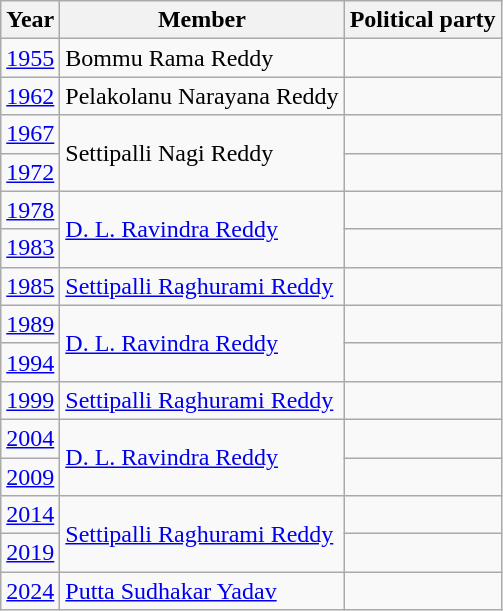<table class="wikitable sortable">
<tr>
<th>Year</th>
<th>Member</th>
<th colspan="2">Political party</th>
</tr>
<tr>
<td><a href='#'>1955</a></td>
<td>Bommu Rama Reddy</td>
<td></td>
</tr>
<tr>
<td><a href='#'>1962</a></td>
<td>Pelakolanu Narayana Reddy</td>
<td></td>
</tr>
<tr>
<td><a href='#'>1967</a></td>
<td rowspan=2>Settipalli Nagi Reddy</td>
<td></td>
</tr>
<tr>
<td><a href='#'>1972</a></td>
</tr>
<tr>
<td><a href='#'>1978</a></td>
<td rowspan=2><a href='#'>D. L. Ravindra Reddy</a></td>
<td></td>
</tr>
<tr>
<td><a href='#'>1983</a></td>
<td></td>
</tr>
<tr>
<td><a href='#'>1985</a></td>
<td><a href='#'>Settipalli Raghurami Reddy</a></td>
<td></td>
</tr>
<tr>
<td><a href='#'>1989</a></td>
<td rowspan=2><a href='#'>D. L. Ravindra Reddy</a></td>
<td></td>
</tr>
<tr>
<td><a href='#'>1994</a></td>
</tr>
<tr>
<td><a href='#'>1999</a></td>
<td><a href='#'>Settipalli Raghurami Reddy</a></td>
<td></td>
</tr>
<tr>
<td><a href='#'>2004</a></td>
<td rowspan=2><a href='#'>D. L. Ravindra Reddy</a></td>
<td></td>
</tr>
<tr>
<td><a href='#'>2009</a></td>
</tr>
<tr>
<td><a href='#'>2014</a></td>
<td rowspan=2><a href='#'>Settipalli Raghurami Reddy</a></td>
<td></td>
</tr>
<tr>
<td><a href='#'>2019</a></td>
</tr>
<tr>
<td><a href='#'>2024</a></td>
<td rowspan=4><a href='#'>Putta Sudhakar Yadav</a></td>
<td></td>
</tr>
</table>
